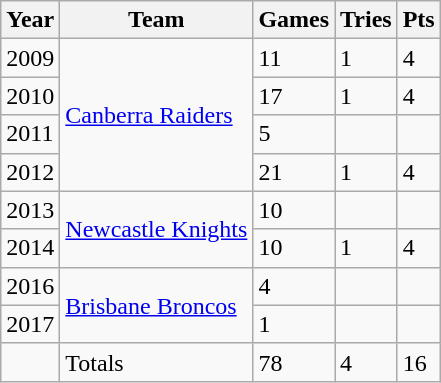<table class="wikitable">
<tr>
<th>Year</th>
<th>Team</th>
<th>Games</th>
<th>Tries</th>
<th>Pts</th>
</tr>
<tr>
<td>2009</td>
<td rowspan="4"> <a href='#'>Canberra Raiders</a></td>
<td>11</td>
<td>1</td>
<td>4</td>
</tr>
<tr>
<td>2010</td>
<td>17</td>
<td>1</td>
<td>4</td>
</tr>
<tr>
<td>2011</td>
<td>5</td>
<td></td>
<td></td>
</tr>
<tr>
<td>2012</td>
<td>21</td>
<td>1</td>
<td>4</td>
</tr>
<tr>
<td>2013</td>
<td rowspan="2"> <a href='#'>Newcastle Knights</a></td>
<td>10</td>
<td></td>
<td></td>
</tr>
<tr>
<td>2014</td>
<td>10</td>
<td>1</td>
<td>4</td>
</tr>
<tr>
<td>2016</td>
<td rowspan="2"> <a href='#'>Brisbane Broncos</a></td>
<td>4</td>
<td></td>
<td></td>
</tr>
<tr>
<td>2017</td>
<td>1</td>
<td></td>
<td></td>
</tr>
<tr>
<td></td>
<td>Totals</td>
<td>78</td>
<td>4</td>
<td>16</td>
</tr>
</table>
